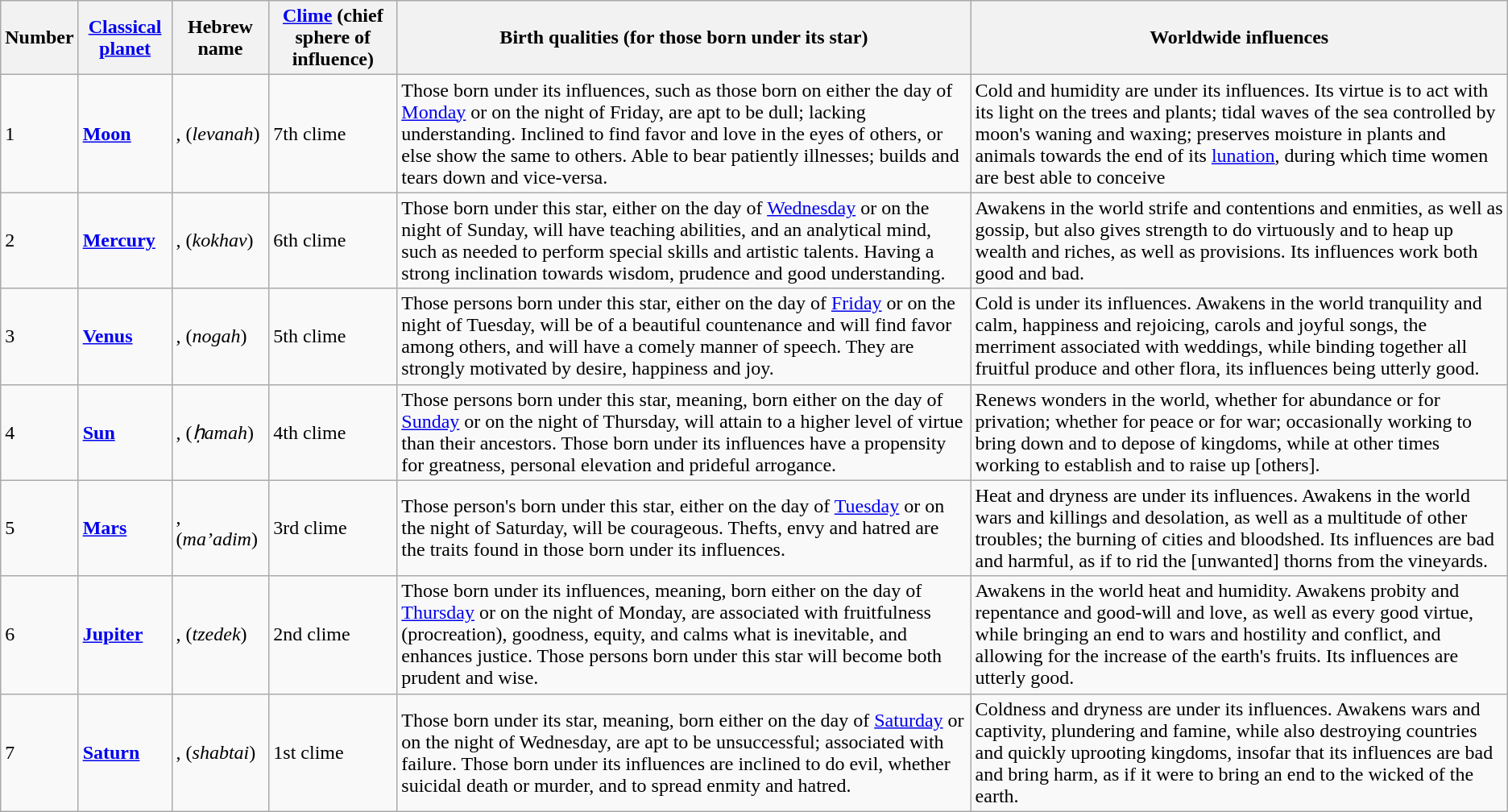<table class="wikitable sortable">
<tr>
<th scope="col">Number</th>
<th scope="col"><a href='#'>Classical planet</a></th>
<th scope="col">Hebrew name</th>
<th scope="col"><a href='#'>Clime</a> (chief sphere of influence)</th>
<th scope="col">Birth qualities (for those born under its star)</th>
<th scope="col">Worldwide influences</th>
</tr>
<tr>
<td>1</td>
<td><strong><a href='#'>Moon</a></strong></td>
<td>, (<em>levanah</em>)</td>
<td>7th clime</td>
<td>Those born under its influences, such as those born on either the day of <a href='#'>Monday</a> or on the night of Friday, are apt to be dull; lacking understanding. Inclined to find favor and love in the eyes of others, or else show the same to others. Able to bear patiently illnesses; builds and tears down and vice-versa.</td>
<td>Cold and humidity are under its influences. Its virtue is to act with its light on the trees and plants; tidal waves of the sea controlled by moon's waning and waxing; preserves moisture in plants and animals towards the end of its <a href='#'>lunation</a>, during which time women are best able to conceive</td>
</tr>
<tr>
<td>2</td>
<td><strong><a href='#'>Mercury</a></strong></td>
<td>, (<em>kokhav</em>)</td>
<td>6th clime</td>
<td>Those born under this star, either on the day of <a href='#'>Wednesday</a> or on the night of Sunday, will have teaching abilities, and an analytical mind, such as needed to perform special skills and artistic talents. Having a strong inclination towards wisdom, prudence and good understanding.</td>
<td>Awakens in the world strife and contentions and enmities, as well as gossip, but also gives strength to do virtuously and to heap up wealth and riches, as well as provisions. Its influences work both good and bad.</td>
</tr>
<tr>
<td>3</td>
<td><strong><a href='#'>Venus</a></strong></td>
<td>, (<em>nogah</em>)</td>
<td>5th clime</td>
<td>Those persons born under this star, either on the day of <a href='#'>Friday</a> or on the night of Tuesday, will be of a beautiful countenance and will find favor among others, and will have a comely manner of speech. They are strongly motivated by desire, happiness and joy.</td>
<td>Cold is under its influences. Awakens in the world tranquility and calm, happiness and rejoicing, carols and joyful songs, the merriment associated with weddings, while binding together all fruitful produce and other flora, its influences being utterly good.</td>
</tr>
<tr>
<td>4</td>
<td><strong><a href='#'>Sun</a></strong></td>
<td>, (<em>ḥamah</em>)</td>
<td>4th clime</td>
<td>Those persons born under this star, meaning, born either on the day of <a href='#'>Sunday</a> or on the night of Thursday, will attain to a higher level of virtue than their ancestors. Those born under its influences have a propensity for greatness, personal elevation and prideful arrogance.</td>
<td>Renews wonders in the world, whether for abundance or for privation; whether for peace or for war; occasionally working to bring down and to depose of kingdoms, while at other times working to establish and to raise up [others].</td>
</tr>
<tr>
<td>5</td>
<td><strong><a href='#'>Mars</a></strong></td>
<td>, (<em>ma’adim</em>)</td>
<td>3rd clime</td>
<td>Those person's born under this star, either on the day of <a href='#'>Tuesday</a> or on the night of Saturday, will be courageous. Thefts, envy and hatred are the traits found in those born under its influences.</td>
<td>Heat and dryness are under its influences. Awakens in the world wars and killings and desolation, as well as a multitude of other troubles; the burning of cities and bloodshed. Its influences are bad and harmful, as if to rid the [unwanted] thorns from the vineyards.</td>
</tr>
<tr>
<td>6</td>
<td><strong><a href='#'>Jupiter</a></strong></td>
<td>, (<em>tzedek</em>)</td>
<td>2nd clime</td>
<td>Those born under its influences, meaning, born either on the day of <a href='#'>Thursday</a> or on the night of Monday, are associated with fruitfulness (procreation), goodness, equity, and calms what is inevitable, and enhances justice. Those persons born under this star will become both prudent and wise.</td>
<td>Awakens in the world heat and humidity. Awakens probity and repentance and good-will and love, as well as every good virtue, while bringing an end to wars and hostility and conflict, and allowing for the increase of the earth's fruits. Its influences are utterly good.</td>
</tr>
<tr>
<td>7</td>
<td><strong><a href='#'>Saturn</a></strong></td>
<td>, (<em>shabtai</em>)</td>
<td>1st clime</td>
<td>Those born under its star, meaning, born either on the day of <a href='#'>Saturday</a> or on the night of Wednesday, are apt to be unsuccessful; associated with failure. Those born under its influences are inclined to do evil, whether suicidal death or murder, and to spread enmity and hatred.</td>
<td>Coldness and dryness are under its influences. Awakens wars and captivity, plundering and famine, while also destroying countries and quickly uprooting kingdoms, insofar that its influences are bad and bring harm, as if it were to bring an end to the wicked of the earth.</td>
</tr>
</table>
